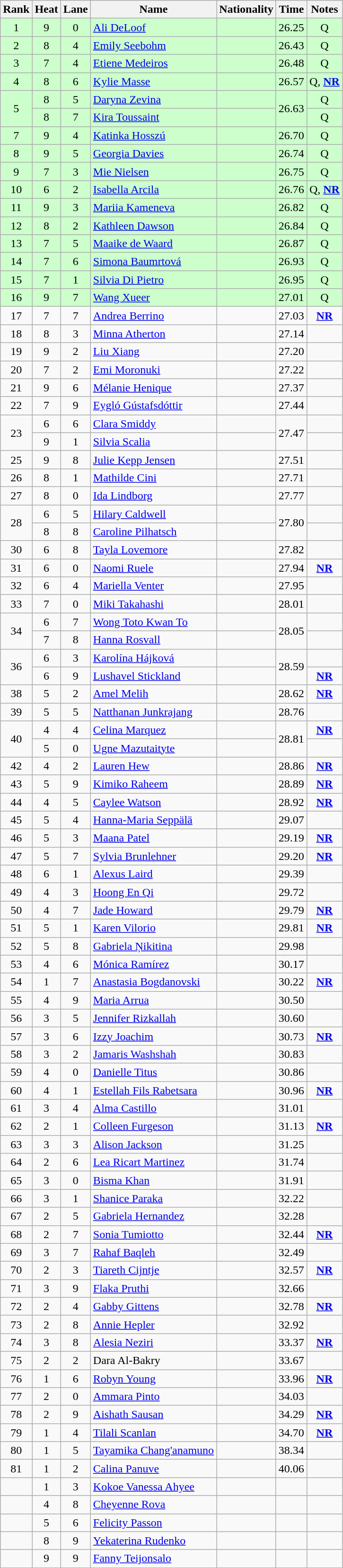<table class="wikitable sortable" style="text-align:center">
<tr>
<th>Rank</th>
<th>Heat</th>
<th>Lane</th>
<th>Name</th>
<th>Nationality</th>
<th>Time</th>
<th>Notes</th>
</tr>
<tr bgcolor=ccffcc>
<td>1</td>
<td>9</td>
<td>0</td>
<td align=left><a href='#'>Ali DeLoof</a></td>
<td align=left></td>
<td>26.25</td>
<td>Q</td>
</tr>
<tr bgcolor=ccffcc>
<td>2</td>
<td>8</td>
<td>4</td>
<td align=left><a href='#'>Emily Seebohm</a></td>
<td align=left></td>
<td>26.43</td>
<td>Q</td>
</tr>
<tr bgcolor=ccffcc>
<td>3</td>
<td>7</td>
<td>4</td>
<td align=left><a href='#'>Etiene Medeiros</a></td>
<td align=left></td>
<td>26.48</td>
<td>Q</td>
</tr>
<tr bgcolor=ccffcc>
<td>4</td>
<td>8</td>
<td>6</td>
<td align=left><a href='#'>Kylie Masse</a></td>
<td align=left></td>
<td>26.57</td>
<td>Q, <strong><a href='#'>NR</a></strong></td>
</tr>
<tr bgcolor=ccffcc>
<td rowspan=2>5</td>
<td>8</td>
<td>5</td>
<td align=left><a href='#'>Daryna Zevina</a></td>
<td align=left></td>
<td rowspan=2>26.63</td>
<td>Q</td>
</tr>
<tr bgcolor=ccffcc>
<td>8</td>
<td>7</td>
<td align=left><a href='#'>Kira Toussaint</a></td>
<td align=left></td>
<td>Q</td>
</tr>
<tr bgcolor=ccffcc>
<td>7</td>
<td>9</td>
<td>4</td>
<td align=left><a href='#'>Katinka Hosszú</a></td>
<td align=left></td>
<td>26.70</td>
<td>Q</td>
</tr>
<tr bgcolor=ccffcc>
<td>8</td>
<td>9</td>
<td>5</td>
<td align=left><a href='#'>Georgia Davies</a></td>
<td align=left></td>
<td>26.74</td>
<td>Q</td>
</tr>
<tr bgcolor=ccffcc>
<td>9</td>
<td>7</td>
<td>3</td>
<td align=left><a href='#'>Mie Nielsen</a></td>
<td align=left></td>
<td>26.75</td>
<td>Q</td>
</tr>
<tr bgcolor=ccffcc>
<td>10</td>
<td>6</td>
<td>2</td>
<td align=left><a href='#'>Isabella Arcila</a></td>
<td align=left></td>
<td>26.76</td>
<td>Q, <strong><a href='#'>NR</a></strong></td>
</tr>
<tr bgcolor=ccffcc>
<td>11</td>
<td>9</td>
<td>3</td>
<td align=left><a href='#'>Mariia Kameneva</a></td>
<td align=left></td>
<td>26.82</td>
<td>Q</td>
</tr>
<tr bgcolor=ccffcc>
<td>12</td>
<td>8</td>
<td>2</td>
<td align=left><a href='#'>Kathleen Dawson</a></td>
<td align=left></td>
<td>26.84</td>
<td>Q</td>
</tr>
<tr bgcolor=ccffcc>
<td>13</td>
<td>7</td>
<td>5</td>
<td align=left><a href='#'>Maaike de Waard</a></td>
<td align=left></td>
<td>26.87</td>
<td>Q</td>
</tr>
<tr bgcolor=ccffcc>
<td>14</td>
<td>7</td>
<td>6</td>
<td align=left><a href='#'>Simona Baumrtová</a></td>
<td align=left></td>
<td>26.93</td>
<td>Q</td>
</tr>
<tr bgcolor=ccffcc>
<td>15</td>
<td>7</td>
<td>1</td>
<td align=left><a href='#'>Silvia Di Pietro</a></td>
<td align=left></td>
<td>26.95</td>
<td>Q</td>
</tr>
<tr bgcolor=ccffcc>
<td>16</td>
<td>9</td>
<td>7</td>
<td align=left><a href='#'>Wang Xueer</a></td>
<td align=left></td>
<td>27.01</td>
<td>Q</td>
</tr>
<tr>
<td>17</td>
<td>7</td>
<td>7</td>
<td align=left><a href='#'>Andrea Berrino</a></td>
<td align=left></td>
<td>27.03</td>
<td><strong><a href='#'>NR</a></strong></td>
</tr>
<tr>
<td>18</td>
<td>8</td>
<td>3</td>
<td align=left><a href='#'>Minna Atherton</a></td>
<td align=left></td>
<td>27.14</td>
<td></td>
</tr>
<tr>
<td>19</td>
<td>9</td>
<td>2</td>
<td align=left><a href='#'>Liu Xiang</a></td>
<td align=left></td>
<td>27.20</td>
<td></td>
</tr>
<tr>
<td>20</td>
<td>7</td>
<td>2</td>
<td align=left><a href='#'>Emi Moronuki</a></td>
<td align=left></td>
<td>27.22</td>
<td></td>
</tr>
<tr>
<td>21</td>
<td>9</td>
<td>6</td>
<td align=left><a href='#'>Mélanie Henique</a></td>
<td align=left></td>
<td>27.37</td>
<td></td>
</tr>
<tr>
<td>22</td>
<td>7</td>
<td>9</td>
<td align=left><a href='#'>Eygló Gústafsdóttir</a></td>
<td align=left></td>
<td>27.44</td>
<td></td>
</tr>
<tr>
<td rowspan=2>23</td>
<td>6</td>
<td>6</td>
<td align=left><a href='#'>Clara Smiddy</a></td>
<td align=left></td>
<td rowspan=2>27.47</td>
<td></td>
</tr>
<tr>
<td>9</td>
<td>1</td>
<td align=left><a href='#'>Silvia Scalia</a></td>
<td align=left></td>
<td></td>
</tr>
<tr>
<td>25</td>
<td>9</td>
<td>8</td>
<td align=left><a href='#'>Julie Kepp Jensen</a></td>
<td align=left></td>
<td>27.51</td>
<td></td>
</tr>
<tr>
<td>26</td>
<td>8</td>
<td>1</td>
<td align=left><a href='#'>Mathilde Cini</a></td>
<td align=left></td>
<td>27.71</td>
<td></td>
</tr>
<tr>
<td>27</td>
<td>8</td>
<td>0</td>
<td align=left><a href='#'>Ida Lindborg</a></td>
<td align=left></td>
<td>27.77</td>
<td></td>
</tr>
<tr>
<td rowspan=2>28</td>
<td>6</td>
<td>5</td>
<td align=left><a href='#'>Hilary Caldwell</a></td>
<td align=left></td>
<td rowspan=2>27.80</td>
<td></td>
</tr>
<tr>
<td>8</td>
<td>8</td>
<td align=left><a href='#'>Caroline Pilhatsch</a></td>
<td align=left></td>
<td></td>
</tr>
<tr>
<td>30</td>
<td>6</td>
<td>8</td>
<td align=left><a href='#'>Tayla Lovemore</a></td>
<td align=left></td>
<td>27.82</td>
<td></td>
</tr>
<tr>
<td>31</td>
<td>6</td>
<td>0</td>
<td align=left><a href='#'>Naomi Ruele</a></td>
<td align=left></td>
<td>27.94</td>
<td><strong><a href='#'>NR</a></strong></td>
</tr>
<tr>
<td>32</td>
<td>6</td>
<td>4</td>
<td align=left><a href='#'>Mariella Venter</a></td>
<td align=left></td>
<td>27.95</td>
<td></td>
</tr>
<tr>
<td>33</td>
<td>7</td>
<td>0</td>
<td align=left><a href='#'>Miki Takahashi</a></td>
<td align=left></td>
<td>28.01</td>
<td></td>
</tr>
<tr>
<td rowspan=2>34</td>
<td>6</td>
<td>7</td>
<td align=left><a href='#'>Wong Toto Kwan To</a></td>
<td align=left></td>
<td rowspan=2>28.05</td>
<td></td>
</tr>
<tr>
<td>7</td>
<td>8</td>
<td align=left><a href='#'>Hanna Rosvall</a></td>
<td align=left></td>
<td></td>
</tr>
<tr>
<td rowspan=2>36</td>
<td>6</td>
<td>3</td>
<td align=left><a href='#'>Karolína Hájková</a></td>
<td align=left></td>
<td rowspan=2>28.59</td>
<td></td>
</tr>
<tr>
<td>6</td>
<td>9</td>
<td align=left><a href='#'>Lushavel Stickland</a></td>
<td align=left></td>
<td><strong><a href='#'>NR</a></strong></td>
</tr>
<tr>
<td>38</td>
<td>5</td>
<td>2</td>
<td align=left><a href='#'>Amel Melih</a></td>
<td align=left></td>
<td>28.62</td>
<td><strong><a href='#'>NR</a></strong></td>
</tr>
<tr>
<td>39</td>
<td>5</td>
<td>5</td>
<td align=left><a href='#'>Natthanan Junkrajang</a></td>
<td align=left></td>
<td>28.76</td>
<td></td>
</tr>
<tr>
<td rowspan=2>40</td>
<td>4</td>
<td>4</td>
<td align=left><a href='#'>Celina Marquez</a></td>
<td align=left></td>
<td rowspan=2>28.81</td>
<td><strong><a href='#'>NR</a></strong></td>
</tr>
<tr>
<td>5</td>
<td>0</td>
<td align=left><a href='#'>Ugne Mazutaityte</a></td>
<td align=left></td>
<td></td>
</tr>
<tr>
<td>42</td>
<td>4</td>
<td>2</td>
<td align=left><a href='#'>Lauren Hew</a></td>
<td align=left></td>
<td>28.86</td>
<td><strong><a href='#'>NR</a></strong></td>
</tr>
<tr>
<td>43</td>
<td>5</td>
<td>9</td>
<td align=left><a href='#'>Kimiko Raheem</a></td>
<td align=left></td>
<td>28.89</td>
<td><strong><a href='#'>NR</a></strong></td>
</tr>
<tr>
<td>44</td>
<td>4</td>
<td>5</td>
<td align=left><a href='#'>Caylee Watson</a></td>
<td align=left></td>
<td>28.92</td>
<td><strong><a href='#'>NR</a></strong></td>
</tr>
<tr>
<td>45</td>
<td>5</td>
<td>4</td>
<td align=left><a href='#'>Hanna-Maria Seppälä</a></td>
<td align=left></td>
<td>29.07</td>
<td></td>
</tr>
<tr>
<td>46</td>
<td>5</td>
<td>3</td>
<td align=left><a href='#'>Maana Patel</a></td>
<td align=left></td>
<td>29.19</td>
<td><strong><a href='#'>NR</a></strong></td>
</tr>
<tr>
<td>47</td>
<td>5</td>
<td>7</td>
<td align=left><a href='#'>Sylvia Brunlehner</a></td>
<td align=left></td>
<td>29.20</td>
<td><strong><a href='#'>NR</a></strong></td>
</tr>
<tr>
<td>48</td>
<td>6</td>
<td>1</td>
<td align=left><a href='#'>Alexus Laird</a></td>
<td align=left></td>
<td>29.39</td>
<td></td>
</tr>
<tr>
<td>49</td>
<td>4</td>
<td>3</td>
<td align=left><a href='#'>Hoong En Qi</a></td>
<td align=left></td>
<td>29.72</td>
<td></td>
</tr>
<tr>
<td>50</td>
<td>4</td>
<td>7</td>
<td align=left><a href='#'>Jade Howard</a></td>
<td align=left></td>
<td>29.79</td>
<td><strong><a href='#'>NR</a></strong></td>
</tr>
<tr>
<td>51</td>
<td>5</td>
<td>1</td>
<td align=left><a href='#'>Karen Vilorio</a></td>
<td align=left></td>
<td>29.81</td>
<td><strong><a href='#'>NR</a></strong></td>
</tr>
<tr>
<td>52</td>
<td>5</td>
<td>8</td>
<td align=left><a href='#'>Gabriela Ņikitina</a></td>
<td align=left></td>
<td>29.98</td>
<td></td>
</tr>
<tr>
<td>53</td>
<td>4</td>
<td>6</td>
<td align=left><a href='#'>Mónica Ramírez</a></td>
<td align=left></td>
<td>30.17</td>
<td></td>
</tr>
<tr>
<td>54</td>
<td>1</td>
<td>7</td>
<td align=left><a href='#'>Anastasia Bogdanovski</a></td>
<td align=left></td>
<td>30.22</td>
<td><strong><a href='#'>NR</a></strong></td>
</tr>
<tr>
<td>55</td>
<td>4</td>
<td>9</td>
<td align=left><a href='#'>Maria Arrua</a></td>
<td align=left></td>
<td>30.50</td>
<td></td>
</tr>
<tr>
<td>56</td>
<td>3</td>
<td>5</td>
<td align=left><a href='#'>Jennifer Rizkallah</a></td>
<td align=left></td>
<td>30.60</td>
<td></td>
</tr>
<tr>
<td>57</td>
<td>3</td>
<td>6</td>
<td align=left><a href='#'>Izzy Joachim</a></td>
<td align=left></td>
<td>30.73</td>
<td><strong><a href='#'>NR</a></strong></td>
</tr>
<tr>
<td>58</td>
<td>3</td>
<td>2</td>
<td align=left><a href='#'>Jamaris Washshah</a></td>
<td align=left></td>
<td>30.83</td>
<td></td>
</tr>
<tr>
<td>59</td>
<td>4</td>
<td>0</td>
<td align=left><a href='#'>Danielle Titus</a></td>
<td align=left></td>
<td>30.86</td>
<td></td>
</tr>
<tr>
<td>60</td>
<td>4</td>
<td>1</td>
<td align=left><a href='#'>Estellah Fils Rabetsara</a></td>
<td align=left></td>
<td>30.96</td>
<td><strong><a href='#'>NR</a></strong></td>
</tr>
<tr>
<td>61</td>
<td>3</td>
<td>4</td>
<td align=left><a href='#'>Alma Castillo</a></td>
<td align=left></td>
<td>31.01</td>
<td></td>
</tr>
<tr>
<td>62</td>
<td>2</td>
<td>1</td>
<td align=left><a href='#'>Colleen Furgeson</a></td>
<td align=left></td>
<td>31.13</td>
<td><strong><a href='#'>NR</a></strong></td>
</tr>
<tr>
<td>63</td>
<td>3</td>
<td>3</td>
<td align=left><a href='#'>Alison Jackson</a></td>
<td align=left></td>
<td>31.25</td>
<td></td>
</tr>
<tr>
<td>64</td>
<td>2</td>
<td>6</td>
<td align=left><a href='#'>Lea Ricart Martinez</a></td>
<td align=left></td>
<td>31.74</td>
<td></td>
</tr>
<tr>
<td>65</td>
<td>3</td>
<td>0</td>
<td align=left><a href='#'>Bisma Khan</a></td>
<td align=left></td>
<td>31.91</td>
<td></td>
</tr>
<tr>
<td>66</td>
<td>3</td>
<td>1</td>
<td align=left><a href='#'>Shanice Paraka</a></td>
<td align=left></td>
<td>32.22</td>
<td></td>
</tr>
<tr>
<td>67</td>
<td>2</td>
<td>5</td>
<td align=left><a href='#'>Gabriela Hernandez</a></td>
<td align=left></td>
<td>32.28</td>
<td></td>
</tr>
<tr>
<td>68</td>
<td>2</td>
<td>7</td>
<td align=left><a href='#'>Sonia Tumiotto</a></td>
<td align=left></td>
<td>32.44</td>
<td><strong><a href='#'>NR</a></strong></td>
</tr>
<tr>
<td>69</td>
<td>3</td>
<td>7</td>
<td align=left><a href='#'>Rahaf Baqleh</a></td>
<td align=left></td>
<td>32.49</td>
<td></td>
</tr>
<tr>
<td>70</td>
<td>2</td>
<td>3</td>
<td align=left><a href='#'>Tiareth Cijntje</a></td>
<td align=left></td>
<td>32.57</td>
<td><strong><a href='#'>NR</a></strong></td>
</tr>
<tr>
<td>71</td>
<td>3</td>
<td>9</td>
<td align=left><a href='#'>Flaka Pruthi</a></td>
<td align=left></td>
<td>32.66</td>
<td></td>
</tr>
<tr>
<td>72</td>
<td>2</td>
<td>4</td>
<td align=left><a href='#'>Gabby Gittens</a></td>
<td align=left></td>
<td>32.78</td>
<td><strong><a href='#'>NR</a></strong></td>
</tr>
<tr>
<td>73</td>
<td>2</td>
<td>8</td>
<td align=left><a href='#'>Annie Hepler</a></td>
<td align=left></td>
<td>32.92</td>
<td></td>
</tr>
<tr>
<td>74</td>
<td>3</td>
<td>8</td>
<td align=left><a href='#'>Alesia Neziri</a></td>
<td align=left></td>
<td>33.37</td>
<td><strong><a href='#'>NR</a></strong></td>
</tr>
<tr>
<td>75</td>
<td>2</td>
<td>2</td>
<td align=left>Dara Al-Bakry</td>
<td align=left></td>
<td>33.67</td>
<td></td>
</tr>
<tr>
<td>76</td>
<td>1</td>
<td>6</td>
<td align=left><a href='#'>Robyn Young</a></td>
<td align=left></td>
<td>33.96</td>
<td><strong><a href='#'>NR</a></strong></td>
</tr>
<tr>
<td>77</td>
<td>2</td>
<td>0</td>
<td align=left><a href='#'>Ammara Pinto</a></td>
<td align=left></td>
<td>34.03</td>
<td></td>
</tr>
<tr>
<td>78</td>
<td>2</td>
<td>9</td>
<td align=left><a href='#'>Aishath Sausan</a></td>
<td align=left></td>
<td>34.29</td>
<td><strong><a href='#'>NR</a></strong></td>
</tr>
<tr>
<td>79</td>
<td>1</td>
<td>4</td>
<td align=left><a href='#'>Tilali Scanlan</a></td>
<td align=left></td>
<td>34.70</td>
<td><strong><a href='#'>NR</a></strong></td>
</tr>
<tr>
<td>80</td>
<td>1</td>
<td>5</td>
<td align=left><a href='#'>Tayamika Chang'anamuno</a></td>
<td align=left></td>
<td>38.34</td>
<td></td>
</tr>
<tr>
<td>81</td>
<td>1</td>
<td>2</td>
<td align=left><a href='#'>Calina Panuve</a></td>
<td align=left></td>
<td>40.06</td>
<td></td>
</tr>
<tr>
<td></td>
<td>1</td>
<td>3</td>
<td align=left><a href='#'>Kokoe Vanessa Ahyee</a></td>
<td align=left></td>
<td></td>
<td></td>
</tr>
<tr>
<td></td>
<td>4</td>
<td>8</td>
<td align=left><a href='#'>Cheyenne Rova</a></td>
<td align=left></td>
<td></td>
<td></td>
</tr>
<tr>
<td></td>
<td>5</td>
<td>6</td>
<td align=left><a href='#'>Felicity Passon</a></td>
<td align=left></td>
<td></td>
<td></td>
</tr>
<tr>
<td></td>
<td>8</td>
<td>9</td>
<td align=left><a href='#'>Yekaterina Rudenko</a></td>
<td align=left></td>
<td></td>
<td></td>
</tr>
<tr>
<td></td>
<td>9</td>
<td>9</td>
<td align=left><a href='#'>Fanny Teijonsalo</a></td>
<td align=left></td>
<td></td>
<td></td>
</tr>
</table>
